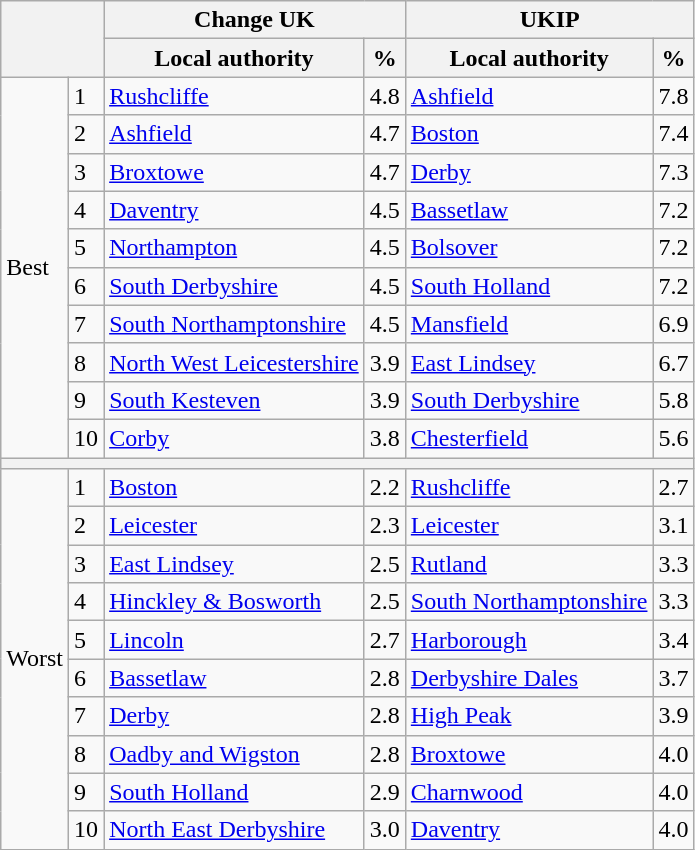<table class="wikitable">
<tr>
<th colspan="2" rowspan="2"></th>
<th colspan="2">Change UK</th>
<th colspan="2">UKIP</th>
</tr>
<tr>
<th style="text-align:center;">Local authority</th>
<th style="text-align:center;">%</th>
<th>Local authority</th>
<th>%</th>
</tr>
<tr>
<td rowspan="10">Best</td>
<td>1</td>
<td><a href='#'>Rushcliffe</a></td>
<td>4.8</td>
<td><a href='#'>Ashfield</a></td>
<td>7.8</td>
</tr>
<tr>
<td>2</td>
<td><a href='#'>Ashfield</a></td>
<td>4.7</td>
<td><a href='#'>Boston</a></td>
<td>7.4</td>
</tr>
<tr>
<td>3</td>
<td><a href='#'>Broxtowe</a></td>
<td>4.7</td>
<td><a href='#'>Derby</a></td>
<td>7.3</td>
</tr>
<tr>
<td>4</td>
<td><a href='#'>Daventry</a></td>
<td>4.5</td>
<td><a href='#'>Bassetlaw</a></td>
<td>7.2</td>
</tr>
<tr>
<td>5</td>
<td><a href='#'>Northampton</a></td>
<td>4.5</td>
<td><a href='#'>Bolsover</a></td>
<td>7.2</td>
</tr>
<tr>
<td>6</td>
<td><a href='#'>South Derbyshire</a></td>
<td>4.5</td>
<td><a href='#'>South Holland</a></td>
<td>7.2</td>
</tr>
<tr>
<td>7</td>
<td><a href='#'>South Northamptonshire</a></td>
<td>4.5</td>
<td><a href='#'>Mansfield</a></td>
<td>6.9</td>
</tr>
<tr>
<td>8</td>
<td><a href='#'>North West Leicestershire</a></td>
<td>3.9</td>
<td><a href='#'>East Lindsey</a></td>
<td>6.7</td>
</tr>
<tr>
<td>9</td>
<td><a href='#'>South Kesteven</a></td>
<td>3.9</td>
<td><a href='#'>South Derbyshire</a></td>
<td>5.8</td>
</tr>
<tr>
<td>10</td>
<td><a href='#'>Corby</a></td>
<td>3.8</td>
<td><a href='#'>Chesterfield</a></td>
<td>5.6</td>
</tr>
<tr>
<th colspan="8"></th>
</tr>
<tr>
<td rowspan="10">Worst</td>
<td>1</td>
<td><a href='#'>Boston</a></td>
<td>2.2</td>
<td><a href='#'>Rushcliffe</a></td>
<td>2.7</td>
</tr>
<tr>
<td>2</td>
<td><a href='#'>Leicester</a></td>
<td>2.3</td>
<td><a href='#'>Leicester</a></td>
<td>3.1</td>
</tr>
<tr>
<td>3</td>
<td><a href='#'>East Lindsey</a></td>
<td>2.5</td>
<td><a href='#'>Rutland</a></td>
<td>3.3</td>
</tr>
<tr>
<td>4</td>
<td><a href='#'>Hinckley & Bosworth</a></td>
<td>2.5</td>
<td><a href='#'>South Northamptonshire</a></td>
<td>3.3</td>
</tr>
<tr>
<td>5</td>
<td><a href='#'>Lincoln</a></td>
<td>2.7</td>
<td><a href='#'>Harborough</a></td>
<td>3.4</td>
</tr>
<tr>
<td>6</td>
<td><a href='#'>Bassetlaw</a></td>
<td>2.8</td>
<td><a href='#'>Derbyshire Dales</a></td>
<td>3.7</td>
</tr>
<tr>
<td>7</td>
<td><a href='#'>Derby</a></td>
<td>2.8</td>
<td><a href='#'>High Peak</a></td>
<td>3.9</td>
</tr>
<tr>
<td>8</td>
<td><a href='#'>Oadby and Wigston</a></td>
<td>2.8</td>
<td><a href='#'>Broxtowe</a></td>
<td>4.0</td>
</tr>
<tr>
<td>9</td>
<td><a href='#'>South Holland</a></td>
<td>2.9</td>
<td><a href='#'>Charnwood</a></td>
<td>4.0</td>
</tr>
<tr>
<td>10</td>
<td><a href='#'>North East Derbyshire</a></td>
<td>3.0</td>
<td><a href='#'>Daventry</a></td>
<td>4.0</td>
</tr>
</table>
